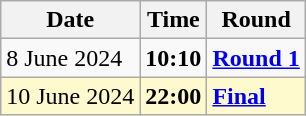<table class="wikitable">
<tr>
<th>Date</th>
<th>Time</th>
<th>Round</th>
</tr>
<tr>
<td>8 June 2024</td>
<td><strong>10:10</strong></td>
<td><strong><a href='#'>Round 1</a></strong></td>
</tr>
<tr style=background:lemonchiffon>
<td>10 June 2024</td>
<td><strong>22:00</strong></td>
<td><strong><a href='#'>Final</a></strong></td>
</tr>
</table>
